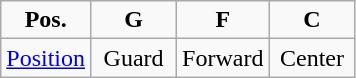<table class="wikitable" style="text-align: center;">
<tr>
<td width="50"><strong>Pos.</strong></td>
<td width="50"><strong>G</strong></td>
<td width="50"><strong>F</strong></td>
<td width="50"><strong>C</strong></td>
</tr>
<tr>
<td><a href='#'>Position</a></td>
<td>Guard</td>
<td>Forward</td>
<td>Center</td>
</tr>
</table>
